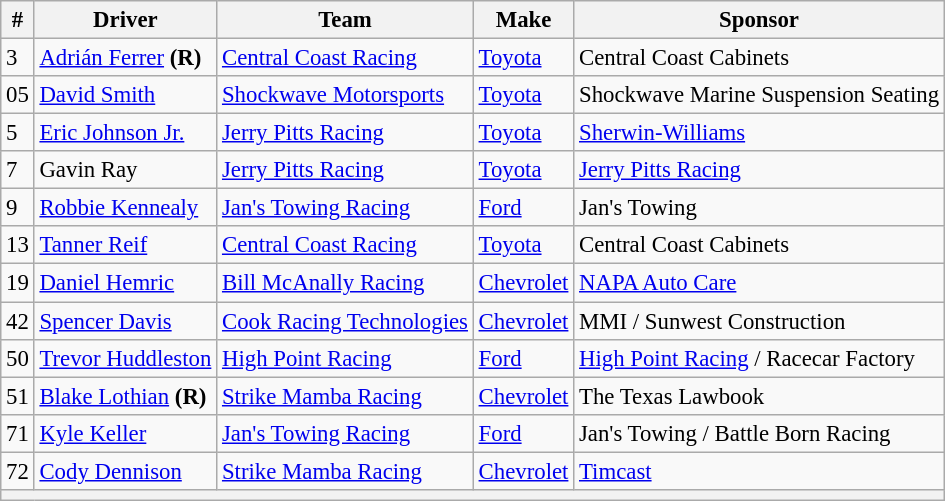<table class="wikitable" style="font-size: 95%;">
<tr>
<th>#</th>
<th>Driver</th>
<th>Team</th>
<th>Make</th>
<th>Sponsor</th>
</tr>
<tr>
<td>3</td>
<td><a href='#'>Adrián Ferrer</a> <strong>(R)</strong></td>
<td><a href='#'>Central Coast Racing</a></td>
<td><a href='#'>Toyota</a></td>
<td>Central Coast Cabinets</td>
</tr>
<tr>
<td>05</td>
<td><a href='#'>David Smith</a></td>
<td><a href='#'>Shockwave Motorsports</a></td>
<td><a href='#'>Toyota</a></td>
<td nowrap>Shockwave Marine Suspension Seating</td>
</tr>
<tr>
<td>5</td>
<td><a href='#'>Eric Johnson Jr.</a></td>
<td><a href='#'>Jerry Pitts Racing</a></td>
<td><a href='#'>Toyota</a></td>
<td><a href='#'>Sherwin-Williams</a></td>
</tr>
<tr>
<td>7</td>
<td>Gavin Ray</td>
<td><a href='#'>Jerry Pitts Racing</a></td>
<td><a href='#'>Toyota</a></td>
<td><a href='#'>Jerry Pitts Racing</a></td>
</tr>
<tr>
<td>9</td>
<td><a href='#'>Robbie Kennealy</a></td>
<td><a href='#'>Jan's Towing Racing</a></td>
<td><a href='#'>Ford</a></td>
<td>Jan's Towing</td>
</tr>
<tr>
<td>13</td>
<td><a href='#'>Tanner Reif</a></td>
<td><a href='#'>Central Coast Racing</a></td>
<td><a href='#'>Toyota</a></td>
<td>Central Coast Cabinets</td>
</tr>
<tr>
<td>19</td>
<td><a href='#'>Daniel Hemric</a></td>
<td><a href='#'>Bill McAnally Racing</a></td>
<td><a href='#'>Chevrolet</a></td>
<td><a href='#'>NAPA Auto Care</a></td>
</tr>
<tr>
<td>42</td>
<td><a href='#'>Spencer Davis</a></td>
<td nowrap><a href='#'>Cook Racing Technologies</a></td>
<td><a href='#'>Chevrolet</a></td>
<td>MMI / Sunwest Construction</td>
</tr>
<tr>
<td>50</td>
<td nowrap><a href='#'>Trevor Huddleston</a></td>
<td><a href='#'>High Point Racing</a></td>
<td><a href='#'>Ford</a></td>
<td><a href='#'>High Point Racing</a> / Racecar Factory</td>
</tr>
<tr>
<td>51</td>
<td><a href='#'>Blake Lothian</a> <strong>(R)</strong></td>
<td><a href='#'>Strike Mamba Racing</a></td>
<td><a href='#'>Chevrolet</a></td>
<td>The Texas Lawbook</td>
</tr>
<tr>
<td>71</td>
<td><a href='#'>Kyle Keller</a></td>
<td><a href='#'>Jan's Towing Racing</a></td>
<td><a href='#'>Ford</a></td>
<td>Jan's Towing / Battle Born Racing</td>
</tr>
<tr>
<td>72</td>
<td><a href='#'>Cody Dennison</a></td>
<td><a href='#'>Strike Mamba Racing</a></td>
<td><a href='#'>Chevrolet</a></td>
<td><a href='#'>Timcast</a></td>
</tr>
<tr>
<th colspan="5"></th>
</tr>
</table>
